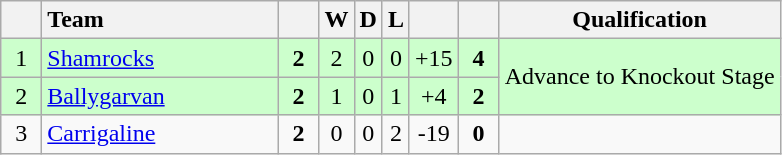<table class="wikitable" style="text-align:center">
<tr>
<th width="20"></th>
<th width="150" style="text-align:left;">Team</th>
<th width="20"></th>
<th>W</th>
<th>D</th>
<th>L</th>
<th width="20"></th>
<th width="20"></th>
<th>Qualification</th>
</tr>
<tr style="background:#ccffcc">
<td>1</td>
<td align="left"> <a href='#'>Shamrocks</a></td>
<td><strong>2</strong></td>
<td>2</td>
<td>0</td>
<td>0</td>
<td>+15</td>
<td><strong>4</strong></td>
<td rowspan="2">Advance to Knockout Stage</td>
</tr>
<tr style="background:#ccffcc">
<td>2</td>
<td align="left"> <a href='#'>Ballygarvan</a></td>
<td><strong>2</strong></td>
<td>1</td>
<td>0</td>
<td>1</td>
<td>+4</td>
<td><strong>2</strong></td>
</tr>
<tr>
<td>3</td>
<td align="left"> <a href='#'>Carrigaline</a></td>
<td><strong>2</strong></td>
<td>0</td>
<td>0</td>
<td>2</td>
<td>-19</td>
<td><strong>0</strong></td>
<td></td>
</tr>
</table>
